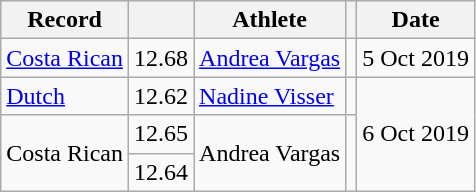<table class="wikitable">
<tr>
<th>Record</th>
<th></th>
<th>Athlete</th>
<th></th>
<th>Date</th>
</tr>
<tr>
<td><a href='#'>Costa Rican</a></td>
<td>12.68</td>
<td><a href='#'>Andrea Vargas</a></td>
<td></td>
<td align=right>5 Oct 2019</td>
</tr>
<tr>
<td><a href='#'>Dutch</a></td>
<td>12.62</td>
<td><a href='#'>Nadine Visser</a></td>
<td></td>
<td rowspan=3 align=right>6 Oct 2019</td>
</tr>
<tr>
<td rowspan=2>Costa Rican</td>
<td>12.65</td>
<td rowspan=2>Andrea Vargas</td>
<td rowspan=2></td>
</tr>
<tr>
<td>12.64</td>
</tr>
</table>
